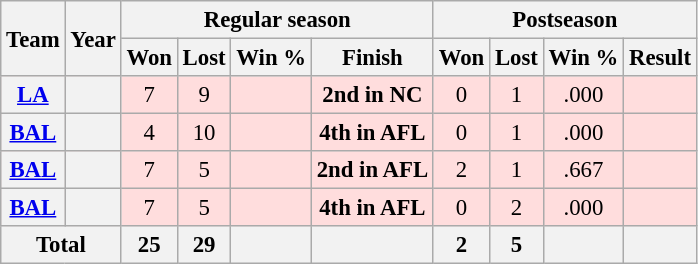<table class="wikitable" style="font-size: 95%; text-align:center;">
<tr>
<th rowspan="2">Team</th>
<th rowspan="2">Year</th>
<th colspan="4">Regular season</th>
<th colspan="4">Postseason</th>
</tr>
<tr>
<th>Won</th>
<th>Lost</th>
<th>Win %</th>
<th>Finish</th>
<th>Won</th>
<th>Lost</th>
<th>Win %</th>
<th>Result</th>
</tr>
<tr ! style="background:#fdd;">
<th><a href='#'>LA</a></th>
<th></th>
<td>7</td>
<td>9</td>
<td></td>
<td><strong>2nd in NC</strong></td>
<td>0</td>
<td>1</td>
<td>.000</td>
<td></td>
</tr>
<tr ! style="background:#fdd;">
<th><a href='#'>BAL</a></th>
<th></th>
<td>4</td>
<td>10</td>
<td></td>
<td><strong>4th in AFL</strong></td>
<td>0</td>
<td>1</td>
<td>.000</td>
<td></td>
</tr>
<tr ! style="background:#fdd;">
<th><a href='#'>BAL</a></th>
<th></th>
<td>7</td>
<td>5</td>
<td></td>
<td><strong>2nd in AFL</strong></td>
<td>2</td>
<td>1</td>
<td>.667</td>
<td></td>
</tr>
<tr ! style="background:#fdd;">
<th><a href='#'>BAL</a></th>
<th></th>
<td>7</td>
<td>5</td>
<td></td>
<td><strong>4th in AFL</strong></td>
<td>0</td>
<td>2</td>
<td>.000</td>
<td></td>
</tr>
<tr>
<th colspan="2">Total</th>
<th>25</th>
<th>29</th>
<th></th>
<th></th>
<th>2</th>
<th>5</th>
<th></th>
<th></th>
</tr>
</table>
